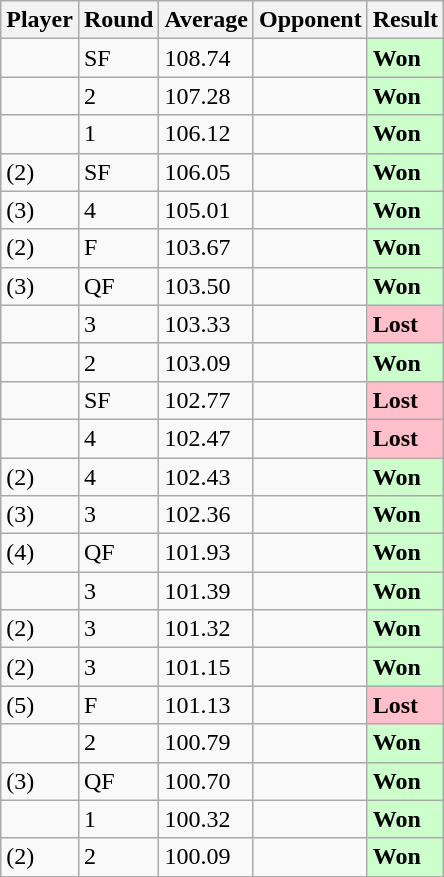<table class ="wikitable sortable">
<tr>
<th>Player</th>
<th>Round</th>
<th>Average</th>
<th>Opponent</th>
<th>Result</th>
</tr>
<tr>
<td></td>
<td>SF</td>
<td>108.74</td>
<td></td>
<td style="background:#CCFFCC;"><strong>Won</strong></td>
</tr>
<tr>
<td></td>
<td>2</td>
<td>107.28</td>
<td></td>
<td style="background:#CCFFCC;"><strong>Won</strong></td>
</tr>
<tr>
<td></td>
<td>1</td>
<td>106.12</td>
<td></td>
<td style="background:#CCFFCC;"><strong>Won</strong></td>
</tr>
<tr>
<td> (2)</td>
<td>SF</td>
<td>106.05</td>
<td></td>
<td style="background:#CCFFCC;"><strong>Won</strong></td>
</tr>
<tr>
<td> (3)</td>
<td>4</td>
<td>105.01</td>
<td></td>
<td style="background:#CCFFCC;"><strong>Won</strong></td>
</tr>
<tr>
<td> (2)</td>
<td>F</td>
<td>103.67</td>
<td></td>
<td style="background:#CCFFCC;"><strong>Won</strong></td>
</tr>
<tr>
<td> (3)</td>
<td>QF</td>
<td>103.50</td>
<td></td>
<td style="background:#CCFFCC;"><strong>Won</strong></td>
</tr>
<tr>
<td></td>
<td>3</td>
<td>103.33</td>
<td></td>
<td style="background:pink;"><strong>Lost</strong></td>
</tr>
<tr>
<td></td>
<td>2</td>
<td>103.09</td>
<td></td>
<td style="background:#CCFFCC;"><strong>Won</strong></td>
</tr>
<tr>
<td></td>
<td>SF</td>
<td>102.77</td>
<td></td>
<td style="background:pink;"><strong>Lost</strong></td>
</tr>
<tr>
<td></td>
<td>4</td>
<td>102.47</td>
<td></td>
<td style="background:pink;"><strong>Lost</strong></td>
</tr>
<tr>
<td> (2)</td>
<td>4</td>
<td>102.43</td>
<td></td>
<td style="background:#CCFFCC;"><strong>Won</strong></td>
</tr>
<tr>
<td> (3)</td>
<td>3</td>
<td>102.36</td>
<td></td>
<td style="background:#CCFFCC;"><strong>Won</strong></td>
</tr>
<tr>
<td> (4)</td>
<td>QF</td>
<td>101.93</td>
<td></td>
<td style="background:#CCFFCC;"><strong>Won</strong></td>
</tr>
<tr>
<td></td>
<td>3</td>
<td>101.39</td>
<td></td>
<td style="background:#CCFFCC;"><strong>Won</strong></td>
</tr>
<tr>
<td> (2)</td>
<td>3</td>
<td>101.32</td>
<td></td>
<td style="background:#CCFFCC;"><strong>Won</strong></td>
</tr>
<tr>
<td> (2)</td>
<td>3</td>
<td>101.15</td>
<td></td>
<td style="background:#CCFFCC;"><strong>Won</strong></td>
</tr>
<tr>
<td> (5)</td>
<td>F</td>
<td>101.13</td>
<td></td>
<td style="background:pink;"><strong>Lost</strong></td>
</tr>
<tr>
<td></td>
<td>2</td>
<td>100.79</td>
<td></td>
<td style="background:#CCFFCC;"><strong>Won</strong></td>
</tr>
<tr>
<td> (3)</td>
<td>QF</td>
<td>100.70</td>
<td></td>
<td style="background:#CCFFCC;"><strong>Won</strong></td>
</tr>
<tr>
<td></td>
<td>1</td>
<td>100.32</td>
<td></td>
<td style="background:#CCFFCC;"><strong>Won</strong></td>
</tr>
<tr>
<td> (2)</td>
<td>2</td>
<td>100.09</td>
<td></td>
<td style="background:#CCFFCC;"><strong>Won</strong></td>
</tr>
</table>
